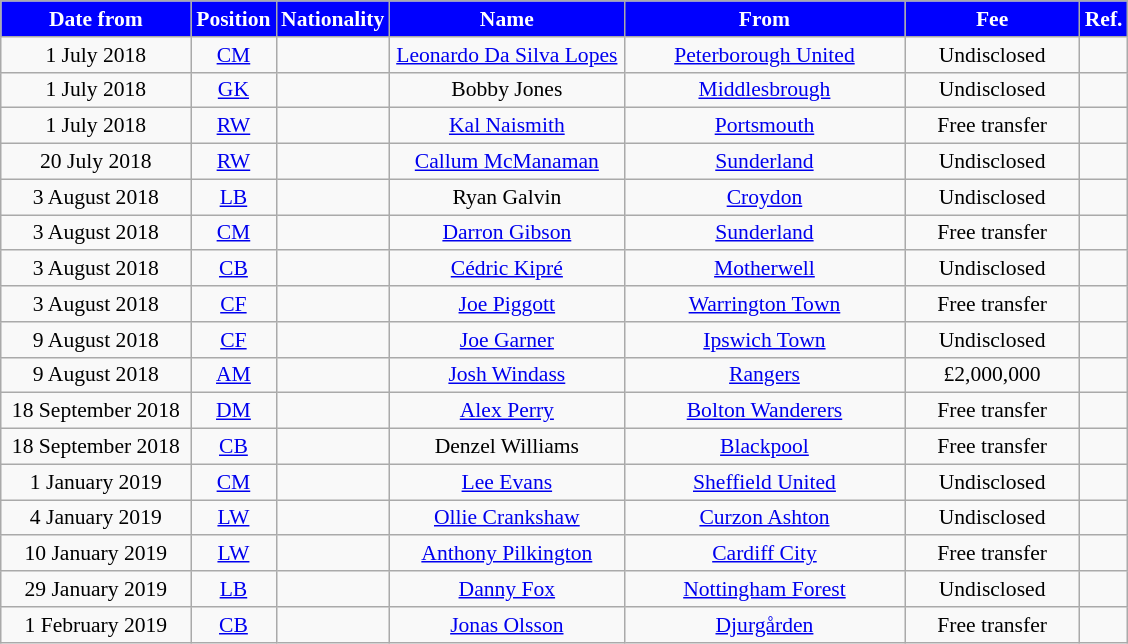<table class="wikitable" style="text-align:center; font-size:90%; ">
<tr>
<th style="background:#00f; color:#fff; width:120px;">Date from</th>
<th style="background:#00f; color:#fff; width:50px;">Position</th>
<th style="background:#00f; color:#fff; width:50px;">Nationality</th>
<th style="background:#00f; color:#fff; width:150px;">Name</th>
<th style="background:#00f; color:#fff; width:180px;">From</th>
<th style="background:#00f; color:#fff; width:110px;">Fee</th>
<th style="background:#00f; color:#fff; width:25px;">Ref.</th>
</tr>
<tr>
<td>1 July 2018</td>
<td><a href='#'>CM</a></td>
<td></td>
<td><a href='#'>Leonardo Da Silva Lopes</a></td>
<td><a href='#'>Peterborough United</a></td>
<td>Undisclosed</td>
<td></td>
</tr>
<tr>
<td>1 July 2018</td>
<td><a href='#'>GK</a></td>
<td></td>
<td>Bobby Jones</td>
<td><a href='#'>Middlesbrough</a></td>
<td>Undisclosed</td>
<td></td>
</tr>
<tr>
<td>1 July 2018</td>
<td><a href='#'>RW</a></td>
<td></td>
<td><a href='#'>Kal Naismith</a></td>
<td><a href='#'>Portsmouth</a></td>
<td>Free transfer</td>
<td></td>
</tr>
<tr>
<td>20 July 2018</td>
<td><a href='#'>RW</a></td>
<td></td>
<td><a href='#'>Callum McManaman</a></td>
<td><a href='#'>Sunderland</a></td>
<td>Undisclosed</td>
<td></td>
</tr>
<tr>
<td>3 August 2018</td>
<td><a href='#'>LB</a></td>
<td></td>
<td>Ryan Galvin</td>
<td><a href='#'>Croydon</a></td>
<td>Undisclosed</td>
<td></td>
</tr>
<tr>
<td>3 August 2018</td>
<td><a href='#'>CM</a></td>
<td></td>
<td><a href='#'>Darron Gibson</a></td>
<td><a href='#'>Sunderland</a></td>
<td>Free transfer</td>
<td></td>
</tr>
<tr>
<td>3 August 2018</td>
<td><a href='#'>CB</a></td>
<td></td>
<td><a href='#'>Cédric Kipré</a></td>
<td><a href='#'>Motherwell</a></td>
<td>Undisclosed</td>
<td></td>
</tr>
<tr>
<td>3 August 2018</td>
<td><a href='#'>CF</a></td>
<td></td>
<td><a href='#'>Joe Piggott</a></td>
<td><a href='#'>Warrington Town</a></td>
<td>Free transfer</td>
<td></td>
</tr>
<tr>
<td>9 August 2018</td>
<td><a href='#'>CF</a></td>
<td></td>
<td><a href='#'>Joe Garner</a></td>
<td><a href='#'>Ipswich Town</a></td>
<td>Undisclosed</td>
<td></td>
</tr>
<tr>
<td>9 August 2018</td>
<td><a href='#'>AM</a></td>
<td></td>
<td><a href='#'>Josh Windass</a></td>
<td><a href='#'>Rangers</a></td>
<td>£2,000,000</td>
<td></td>
</tr>
<tr>
<td>18 September 2018</td>
<td><a href='#'>DM</a></td>
<td></td>
<td><a href='#'>Alex Perry</a></td>
<td><a href='#'>Bolton Wanderers</a></td>
<td>Free transfer</td>
<td></td>
</tr>
<tr>
<td>18 September 2018</td>
<td><a href='#'>CB</a></td>
<td></td>
<td>Denzel Williams</td>
<td><a href='#'>Blackpool</a></td>
<td>Free transfer</td>
<td></td>
</tr>
<tr>
<td>1 January 2019</td>
<td><a href='#'>CM</a></td>
<td></td>
<td><a href='#'>Lee Evans</a></td>
<td><a href='#'>Sheffield United</a></td>
<td>Undisclosed</td>
<td></td>
</tr>
<tr>
<td>4 January 2019</td>
<td><a href='#'>LW</a></td>
<td></td>
<td><a href='#'>Ollie Crankshaw</a></td>
<td><a href='#'>Curzon Ashton</a></td>
<td>Undisclosed</td>
<td></td>
</tr>
<tr>
<td>10 January 2019</td>
<td><a href='#'>LW</a></td>
<td></td>
<td><a href='#'>Anthony Pilkington</a></td>
<td><a href='#'>Cardiff City</a></td>
<td>Free transfer</td>
<td></td>
</tr>
<tr>
<td>29 January 2019</td>
<td><a href='#'>LB</a></td>
<td></td>
<td><a href='#'>Danny Fox</a></td>
<td><a href='#'>Nottingham Forest</a></td>
<td>Undisclosed</td>
<td></td>
</tr>
<tr>
<td>1 February 2019</td>
<td><a href='#'>CB</a></td>
<td></td>
<td><a href='#'>Jonas Olsson</a></td>
<td><a href='#'>Djurgården</a></td>
<td>Free transfer</td>
<td></td>
</tr>
</table>
